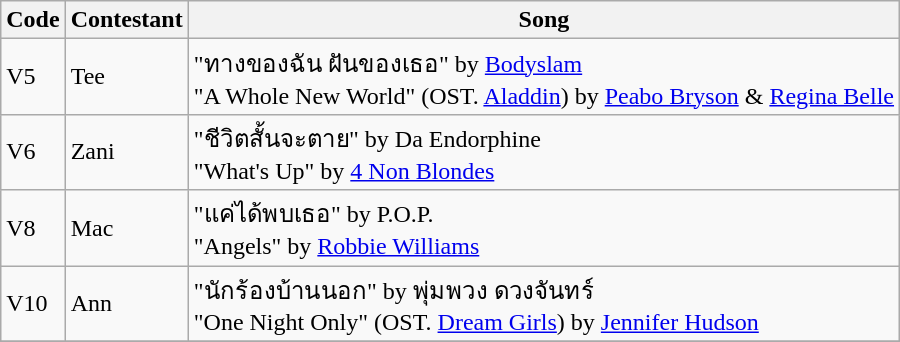<table class="wikitable">
<tr>
<th>Code</th>
<th>Contestant</th>
<th>Song</th>
</tr>
<tr>
<td>V5</td>
<td>Tee</td>
<td>"ทางของฉัน ฝันของเธอ" by <a href='#'>Bodyslam</a><br>"A Whole New World" (OST. <a href='#'>Aladdin</a>) by <a href='#'>Peabo Bryson</a> & <a href='#'>Regina Belle</a></td>
</tr>
<tr>
<td>V6</td>
<td>Zani</td>
<td>"ชีวิตสั้นจะตาย" by Da Endorphine<br>"What's Up" by <a href='#'>4 Non Blondes</a></td>
</tr>
<tr>
<td>V8</td>
<td>Mac</td>
<td>"แค่ได้พบเธอ" by P.O.P.<br>"Angels" by <a href='#'>Robbie Williams</a></td>
</tr>
<tr>
<td>V10</td>
<td>Ann</td>
<td>"นักร้องบ้านนอก" by พุ่มพวง ดวงจันทร์<br>"One Night Only" (OST. <a href='#'>Dream Girls</a>) by <a href='#'>Jennifer Hudson</a></td>
</tr>
<tr>
</tr>
</table>
